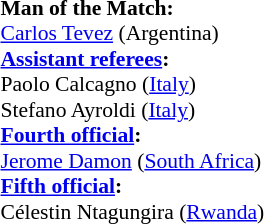<table style="width:50%;font-size:90%">
<tr>
<td><br><strong>Man of the Match:</strong>
<br><a href='#'>Carlos Tevez</a> (Argentina)<br><strong><a href='#'>Assistant referees</a>:</strong>
<br>Paolo Calcagno (<a href='#'>Italy</a>)
<br>Stefano Ayroldi (<a href='#'>Italy</a>)
<br><strong><a href='#'>Fourth official</a>:</strong>
<br><a href='#'>Jerome Damon</a> (<a href='#'>South Africa</a>)
<br><strong><a href='#'>Fifth official</a>:</strong>
<br>Célestin Ntagungira (<a href='#'>Rwanda</a>)</td>
</tr>
</table>
